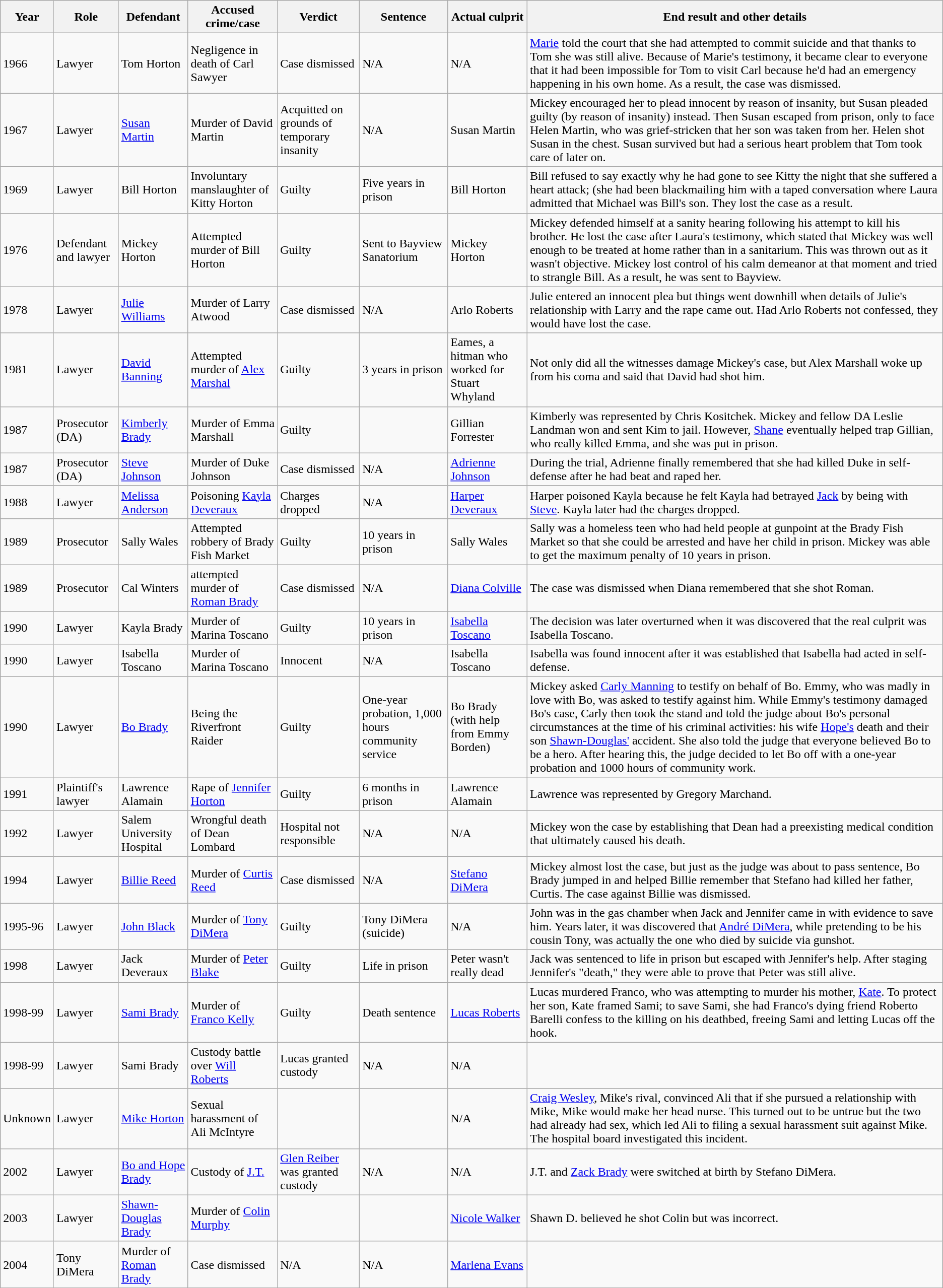<table class="wikitable unsortable">
<tr>
<th>Year</th>
<th>Role</th>
<th>Defendant</th>
<th>Accused crime/case</th>
<th>Verdict</th>
<th>Sentence</th>
<th>Actual culprit</th>
<th>End result and other details</th>
</tr>
<tr>
<td>1966</td>
<td>Lawyer</td>
<td>Tom Horton</td>
<td>Negligence in death of Carl Sawyer</td>
<td>Case dismissed</td>
<td>N/A</td>
<td>N/A</td>
<td><a href='#'>Marie</a> told the court that she had attempted to commit suicide and that thanks to Tom she was still alive. Because of Marie's testimony, it became clear to everyone that it had been impossible for Tom to visit Carl because he'd had an emergency happening in his own home. As a result, the case was dismissed.</td>
</tr>
<tr>
<td>1967</td>
<td>Lawyer</td>
<td><a href='#'>Susan Martin</a></td>
<td>Murder of David Martin</td>
<td>Acquitted on grounds of temporary insanity</td>
<td>N/A</td>
<td>Susan Martin</td>
<td>Mickey encouraged her to plead innocent by reason of insanity, but Susan pleaded guilty (by reason of insanity) instead. Then Susan escaped from prison, only to face Helen Martin, who was grief-stricken that her son was taken from her. Helen shot Susan in the chest. Susan survived but had a serious heart problem that Tom took care of later on.</td>
</tr>
<tr>
<td>1969</td>
<td>Lawyer</td>
<td>Bill Horton</td>
<td>Involuntary manslaughter of Kitty Horton</td>
<td>Guilty</td>
<td>Five years in prison</td>
<td>Bill Horton</td>
<td>Bill refused to say exactly why he had gone to see Kitty the night that she suffered a heart attack; (she had been blackmailing him with a taped conversation where Laura admitted that Michael was Bill's son. They lost the case as a result.</td>
</tr>
<tr>
<td>1976</td>
<td>Defendant and lawyer</td>
<td>Mickey Horton</td>
<td>Attempted murder of Bill Horton</td>
<td>Guilty</td>
<td>Sent to Bayview Sanatorium</td>
<td>Mickey Horton</td>
<td>Mickey defended himself at a sanity hearing following his attempt to kill his brother. He lost the case after Laura's testimony, which stated that Mickey was well enough to be treated at home rather than in a sanitarium. This was thrown out as it wasn't objective. Mickey lost control of his calm demeanor at that moment and tried to strangle Bill. As a result, he was sent to Bayview.</td>
</tr>
<tr>
<td>1978</td>
<td>Lawyer</td>
<td><a href='#'>Julie Williams</a></td>
<td>Murder of Larry Atwood</td>
<td>Case dismissed</td>
<td>N/A</td>
<td>Arlo Roberts</td>
<td>Julie entered an innocent plea but things went downhill when details of Julie's relationship with Larry and the rape came out. Had Arlo Roberts not confessed, they would have lost the case.</td>
</tr>
<tr>
<td>1981</td>
<td>Lawyer</td>
<td><a href='#'>David Banning</a></td>
<td>Attempted murder of <a href='#'>Alex Marshal</a></td>
<td>Guilty</td>
<td>3 years in prison</td>
<td>Eames, a hitman who worked for Stuart Whyland</td>
<td>Not only did all the witnesses damage Mickey's case, but Alex Marshall woke up from his coma and said that David had shot him.</td>
</tr>
<tr>
<td>1987</td>
<td>Prosecutor (DA)</td>
<td><a href='#'>Kimberly Brady</a></td>
<td>Murder of Emma Marshall</td>
<td>Guilty</td>
<td></td>
<td>Gillian Forrester</td>
<td>Kimberly was represented by Chris Kositchek. Mickey and fellow DA Leslie Landman won and sent Kim to jail. However, <a href='#'>Shane</a> eventually helped trap Gillian, who really killed Emma, and she was put in prison.</td>
</tr>
<tr>
<td>1987</td>
<td>Prosecutor (DA)</td>
<td><a href='#'>Steve Johnson</a></td>
<td>Murder of Duke Johnson</td>
<td>Case dismissed</td>
<td>N/A</td>
<td><a href='#'>Adrienne Johnson</a></td>
<td>During the trial, Adrienne finally remembered that she had killed Duke in self-defense after he had beat and raped her.</td>
</tr>
<tr>
<td>1988</td>
<td>Lawyer</td>
<td><a href='#'>Melissa Anderson</a></td>
<td>Poisoning <a href='#'>Kayla Deveraux</a></td>
<td>Charges dropped</td>
<td>N/A</td>
<td><a href='#'>Harper Deveraux</a></td>
<td>Harper poisoned Kayla because he felt Kayla had betrayed <a href='#'>Jack</a> by being with <a href='#'>Steve</a>. Kayla later had the charges dropped.</td>
</tr>
<tr>
<td>1989</td>
<td>Prosecutor</td>
<td>Sally Wales</td>
<td>Attempted robbery of Brady Fish Market</td>
<td>Guilty</td>
<td>10 years in prison</td>
<td>Sally Wales</td>
<td>Sally was a homeless teen who had held people at gunpoint at the Brady Fish Market so that she could be arrested and have her child in prison. Mickey was able to get the maximum penalty of 10 years in prison.</td>
</tr>
<tr>
<td>1989</td>
<td>Prosecutor</td>
<td>Cal Winters</td>
<td>attempted murder of <a href='#'>Roman Brady</a></td>
<td>Case dismissed</td>
<td>N/A</td>
<td><a href='#'>Diana Colville</a></td>
<td>The case was dismissed when Diana remembered that she shot Roman.</td>
</tr>
<tr>
<td>1990</td>
<td>Lawyer</td>
<td>Kayla Brady</td>
<td>Murder of Marina Toscano</td>
<td>Guilty</td>
<td>10 years in prison</td>
<td><a href='#'>Isabella Toscano</a></td>
<td>The decision was later overturned when it was discovered that the real culprit was Isabella Toscano.</td>
</tr>
<tr>
<td>1990</td>
<td>Lawyer</td>
<td>Isabella Toscano</td>
<td>Murder of Marina Toscano</td>
<td>Innocent</td>
<td>N/A</td>
<td>Isabella Toscano</td>
<td>Isabella was found innocent after it was established that Isabella had acted in self-defense.</td>
</tr>
<tr>
<td>1990</td>
<td>Lawyer</td>
<td><a href='#'>Bo Brady</a></td>
<td>Being the Riverfront Raider</td>
<td>Guilty</td>
<td>One-year probation, 1,000 hours community service</td>
<td>Bo Brady (with help from Emmy Borden)</td>
<td>Mickey asked <a href='#'>Carly Manning</a> to testify on behalf of Bo. Emmy, who was madly in love with Bo, was asked to testify against him. While Emmy's testimony damaged Bo's case, Carly then took the stand and told the judge about Bo's personal circumstances at the time of his criminal activities: his wife <a href='#'>Hope's</a> death and their son <a href='#'>Shawn-Douglas'</a> accident. She also told the judge that everyone believed Bo to be a hero. After hearing this, the judge decided to let Bo off with a one-year probation and 1000 hours of community work.</td>
</tr>
<tr>
<td>1991</td>
<td>Plaintiff's lawyer</td>
<td>Lawrence Alamain</td>
<td>Rape of <a href='#'>Jennifer Horton</a></td>
<td>Guilty</td>
<td>6 months in prison</td>
<td>Lawrence Alamain</td>
<td>Lawrence was represented by Gregory Marchand.</td>
</tr>
<tr>
<td>1992</td>
<td>Lawyer</td>
<td>Salem University Hospital</td>
<td>Wrongful death of Dean Lombard</td>
<td>Hospital not responsible</td>
<td>N/A</td>
<td>N/A</td>
<td>Mickey won the case by establishing that Dean had a preexisting medical condition that ultimately caused his death.</td>
</tr>
<tr>
<td>1994</td>
<td>Lawyer</td>
<td><a href='#'>Billie Reed</a></td>
<td>Murder of <a href='#'>Curtis Reed</a></td>
<td>Case dismissed</td>
<td>N/A</td>
<td><a href='#'>Stefano DiMera</a></td>
<td>Mickey almost lost the case, but just as the judge was about to pass sentence, Bo Brady jumped in and helped Billie remember that Stefano had killed her father, Curtis. The case against Billie was dismissed.</td>
</tr>
<tr>
<td>1995-96</td>
<td>Lawyer</td>
<td><a href='#'>John Black</a></td>
<td>Murder of <a href='#'>Tony DiMera</a></td>
<td>Guilty</td>
<td>Tony DiMera (suicide)</td>
<td>N/A</td>
<td>John was in the gas chamber when Jack and Jennifer came in with evidence to save him. Years later, it was discovered that <a href='#'>André DiMera</a>, while pretending to be his cousin Tony, was actually the one who died by suicide via gunshot.</td>
</tr>
<tr>
<td>1998</td>
<td>Lawyer</td>
<td>Jack Deveraux</td>
<td>Murder of <a href='#'>Peter Blake</a></td>
<td>Guilty</td>
<td>Life in prison</td>
<td>Peter wasn't really dead</td>
<td>Jack was sentenced to life in prison but escaped with Jennifer's help. After staging Jennifer's "death," they were able to prove that Peter was still alive.</td>
</tr>
<tr>
<td>1998-99</td>
<td>Lawyer</td>
<td><a href='#'>Sami Brady</a></td>
<td>Murder of <a href='#'>Franco Kelly</a></td>
<td>Guilty</td>
<td>Death sentence</td>
<td><a href='#'>Lucas Roberts</a></td>
<td>Lucas murdered Franco, who was attempting to murder his mother, <a href='#'>Kate</a>. To protect her son, Kate framed Sami; to save Sami, she had Franco's dying friend Roberto Barelli confess to the killing on his deathbed, freeing Sami and letting Lucas off the hook.</td>
</tr>
<tr>
<td>1998-99</td>
<td>Lawyer</td>
<td>Sami Brady</td>
<td>Custody battle over <a href='#'>Will Roberts</a></td>
<td>Lucas granted custody</td>
<td>N/A</td>
<td>N/A</td>
<td></td>
</tr>
<tr>
<td>Unknown</td>
<td>Lawyer</td>
<td><a href='#'>Mike Horton</a></td>
<td>Sexual harassment of Ali McIntyre</td>
<td></td>
<td></td>
<td>N/A</td>
<td><a href='#'>Craig Wesley</a>, Mike's rival, convinced Ali that if she pursued a relationship with Mike, Mike would make her head nurse. This turned out to be untrue but the two had already had sex, which led Ali to filing a sexual harassment suit against Mike. The hospital board investigated this incident.</td>
</tr>
<tr>
<td>2002</td>
<td>Lawyer</td>
<td><a href='#'>Bo and Hope Brady</a></td>
<td>Custody of <a href='#'>J.T.</a></td>
<td><a href='#'>Glen Reiber</a> was granted custody</td>
<td>N/A</td>
<td>N/A</td>
<td>J.T. and <a href='#'>Zack Brady</a> were switched at birth by Stefano DiMera.</td>
</tr>
<tr>
<td>2003</td>
<td>Lawyer</td>
<td><a href='#'>Shawn-Douglas Brady</a></td>
<td>Murder of <a href='#'>Colin Murphy</a></td>
<td></td>
<td></td>
<td><a href='#'>Nicole Walker</a></td>
<td>Shawn D. believed he shot Colin but was incorrect.</td>
</tr>
<tr>
<td>2004</td>
<td>Tony DiMera</td>
<td>Murder of <a href='#'>Roman Brady</a></td>
<td>Case dismissed</td>
<td>N/A</td>
<td>N/A</td>
<td><a href='#'>Marlena Evans</a></td>
<td></td>
</tr>
</table>
